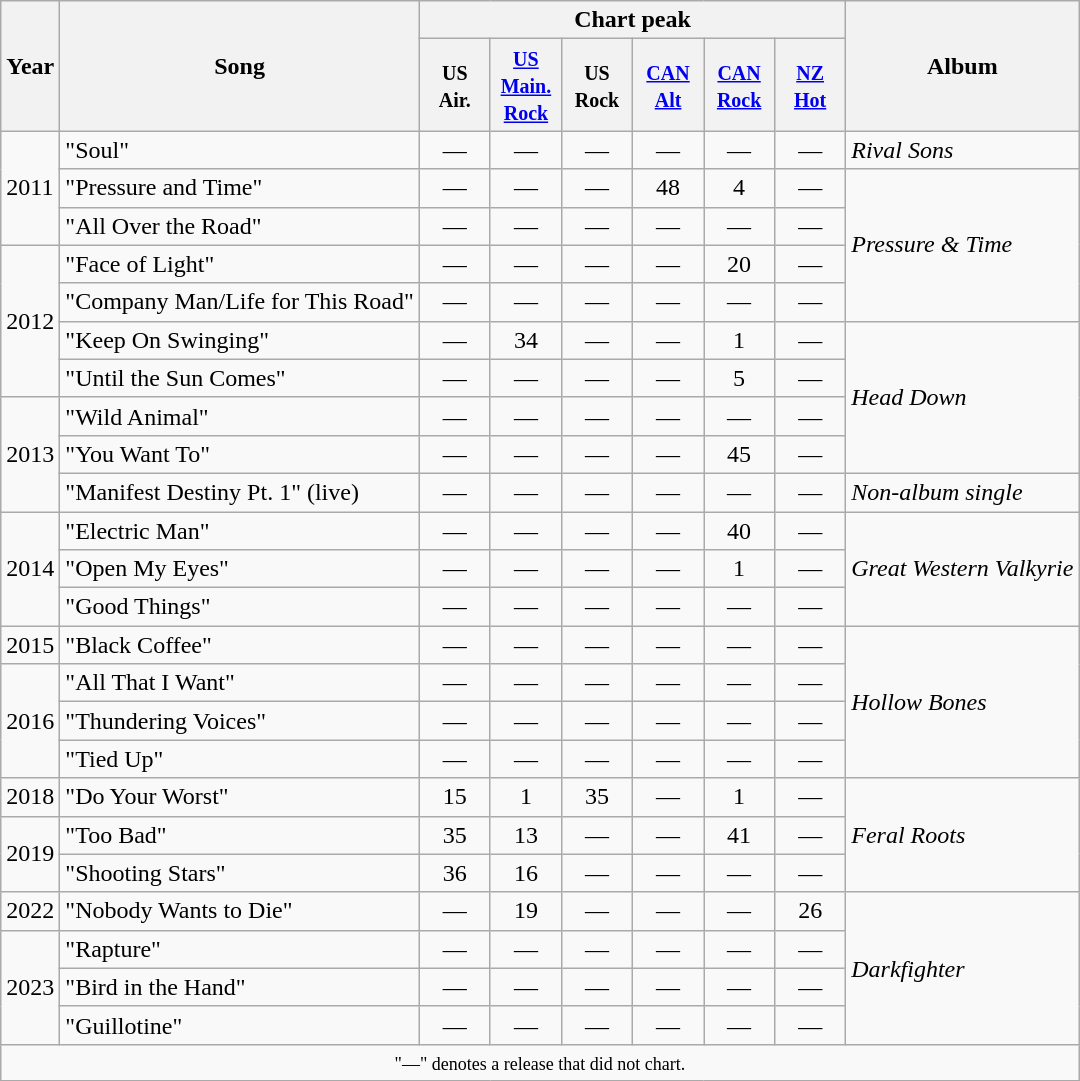<table class="wikitable">
<tr>
<th rowspan="2">Year</th>
<th rowspan="2">Song</th>
<th colspan="6">Chart peak</th>
<th rowspan="2">Album</th>
</tr>
<tr>
<th style="width:40px;"><small>US<br>Air.</small><br></th>
<th style="width:40px;"><small><a href='#'>US<br>Main.<br>Rock</a></small><br></th>
<th style="width:40px;"><small>US<br>Rock</small><br></th>
<th style="width:40px;"><small><a href='#'>CAN<br>Alt</a></small><br></th>
<th style="width:40px;"><small><a href='#'>CAN<br>Rock</a></small><br></th>
<th style="width:40px;"><small><a href='#'>NZ<br>Hot</a></small><br></th>
</tr>
<tr>
<td rowspan="3">2011</td>
<td>"Soul"</td>
<td style="text-align:center;">—</td>
<td style="text-align:center;">—</td>
<td style="text-align:center;">—</td>
<td style="text-align:center;">—</td>
<td style="text-align:center;">—</td>
<td style="text-align:center;">—</td>
<td><em>Rival Sons</em></td>
</tr>
<tr>
<td>"Pressure and Time"</td>
<td style="text-align:center;">—</td>
<td style="text-align:center;">—</td>
<td style="text-align:center;">—</td>
<td style="text-align:center;">48</td>
<td style="text-align:center;">4</td>
<td style="text-align:center;">—</td>
<td rowspan="4"><em>Pressure & Time</em></td>
</tr>
<tr>
<td>"All Over the Road"</td>
<td style="text-align:center;">—</td>
<td style="text-align:center;">—</td>
<td style="text-align:center;">—</td>
<td style="text-align:center;">—</td>
<td style="text-align:center;">—</td>
<td style="text-align:center;">—</td>
</tr>
<tr>
<td rowspan="4">2012</td>
<td>"Face of Light"</td>
<td style="text-align:center;">—</td>
<td style="text-align:center;">—</td>
<td style="text-align:center;">—</td>
<td style="text-align:center;">—</td>
<td style="text-align:center;">20</td>
<td style="text-align:center;">—</td>
</tr>
<tr>
<td>"Company Man/Life for This Road"</td>
<td style="text-align:center;">—</td>
<td style="text-align:center;">—</td>
<td style="text-align:center;">—</td>
<td style="text-align:center;">—</td>
<td style="text-align:center;">—</td>
<td style="text-align:center;">—</td>
</tr>
<tr>
<td>"Keep On Swinging"</td>
<td style="text-align:center;">—</td>
<td style="text-align:center;">34</td>
<td style="text-align:center;">—</td>
<td style="text-align:center;">—</td>
<td style="text-align:center;">1</td>
<td style="text-align:center;">—</td>
<td rowspan="4"><em>Head Down</em></td>
</tr>
<tr>
<td>"Until the Sun Comes"</td>
<td style="text-align:center;">—</td>
<td style="text-align:center;">—</td>
<td style="text-align:center;">—</td>
<td style="text-align:center;">—</td>
<td style="text-align:center;">5</td>
<td style="text-align:center;">—</td>
</tr>
<tr>
<td rowspan="3">2013</td>
<td>"Wild Animal"</td>
<td style="text-align:center;">—</td>
<td style="text-align:center;">—</td>
<td style="text-align:center;">—</td>
<td style="text-align:center;">—</td>
<td style="text-align:center;">—</td>
<td style="text-align:center;">—</td>
</tr>
<tr>
<td>"You Want To"</td>
<td style="text-align:center;">—</td>
<td style="text-align:center;">—</td>
<td style="text-align:center;">—</td>
<td style="text-align:center;">—</td>
<td style="text-align:center;">45</td>
<td style="text-align:center;">—</td>
</tr>
<tr>
<td>"Manifest Destiny Pt. 1" (live)</td>
<td style="text-align:center;">—</td>
<td style="text-align:center;">—</td>
<td style="text-align:center;">—</td>
<td style="text-align:center;">—</td>
<td style="text-align:center;">—</td>
<td style="text-align:center;">—</td>
<td><em>Non-album single</em></td>
</tr>
<tr>
<td rowspan="3">2014</td>
<td>"Electric Man"</td>
<td style="text-align:center;">—</td>
<td style="text-align:center;">—</td>
<td style="text-align:center;">—</td>
<td style="text-align:center;">—</td>
<td style="text-align:center;">40</td>
<td style="text-align:center;">—</td>
<td rowspan="3"><em>Great Western Valkyrie</em></td>
</tr>
<tr>
<td>"Open My Eyes"</td>
<td style="text-align:center;">—</td>
<td style="text-align:center;">—</td>
<td style="text-align:center;">—</td>
<td style="text-align:center;">—</td>
<td style="text-align:center;">1</td>
<td style="text-align:center;">—</td>
</tr>
<tr>
<td>"Good Things"</td>
<td style="text-align:center;">—</td>
<td style="text-align:center;">—</td>
<td style="text-align:center;">—</td>
<td style="text-align:center;">—</td>
<td style="text-align:center;">—</td>
<td style="text-align:center;">—</td>
</tr>
<tr>
<td>2015</td>
<td>"Black Coffee"</td>
<td style="text-align:center;">—</td>
<td style="text-align:center;">—</td>
<td style="text-align:center;">—</td>
<td style="text-align:center;">—</td>
<td style="text-align:center;">—</td>
<td style="text-align:center;">—</td>
<td rowspan="4"><em>Hollow Bones</em></td>
</tr>
<tr>
<td rowspan="3">2016</td>
<td>"All That I Want"</td>
<td style="text-align:center;">—</td>
<td style="text-align:center;">—</td>
<td style="text-align:center;">—</td>
<td style="text-align:center;">—</td>
<td style="text-align:center;">—</td>
<td style="text-align:center;">—</td>
</tr>
<tr>
<td>"Thundering Voices"</td>
<td style="text-align:center;">—</td>
<td style="text-align:center;">—</td>
<td style="text-align:center;">—</td>
<td style="text-align:center;">—</td>
<td style="text-align:center;">—</td>
<td style="text-align:center;">—</td>
</tr>
<tr>
<td>"Tied Up"</td>
<td style="text-align:center;">—</td>
<td style="text-align:center;">—</td>
<td style="text-align:center;">—</td>
<td style="text-align:center;">—</td>
<td style="text-align:center;">—</td>
<td style="text-align:center;">—</td>
</tr>
<tr>
<td>2018</td>
<td>"Do Your Worst"</td>
<td style="text-align:center;">15</td>
<td style="text-align:center;">1</td>
<td style="text-align:center;">35</td>
<td style="text-align:center;">—</td>
<td style="text-align:center;">1</td>
<td style="text-align:center;">—</td>
<td rowspan="3"><em>Feral Roots</em></td>
</tr>
<tr>
<td rowspan="2">2019</td>
<td>"Too Bad"</td>
<td style="text-align:center;">35</td>
<td style="text-align:center;">13</td>
<td style="text-align:center;">—</td>
<td style="text-align:center;">—</td>
<td style="text-align:center;">41</td>
<td style="text-align:center;">—</td>
</tr>
<tr>
<td>"Shooting Stars"</td>
<td style="text-align:center;">36</td>
<td style="text-align:center;">16</td>
<td style="text-align:center;">—</td>
<td style="text-align:center;">—</td>
<td style="text-align:center;">—</td>
<td style="text-align:center;">—</td>
</tr>
<tr>
<td>2022</td>
<td>"Nobody Wants to Die"</td>
<td style="text-align:center;">—</td>
<td style="text-align:center;">19</td>
<td style="text-align:center;">—</td>
<td style="text-align:center;">—</td>
<td style="text-align:center;">—</td>
<td style="text-align:center;">26</td>
<td rowspan="4"><em>Darkfighter</em></td>
</tr>
<tr>
<td rowspan="3">2023</td>
<td>"Rapture"</td>
<td style="text-align:center;">—</td>
<td style="text-align:center;">—</td>
<td style="text-align:center;">—</td>
<td style="text-align:center;">—</td>
<td style="text-align:center;">—</td>
<td style="text-align:center;">—</td>
</tr>
<tr>
<td>"Bird in the Hand"</td>
<td style="text-align:center;">—</td>
<td style="text-align:center;">—</td>
<td style="text-align:center;">—</td>
<td style="text-align:center;">—</td>
<td style="text-align:center;">—</td>
<td style="text-align:center;">—</td>
</tr>
<tr>
<td>"Guillotine"</td>
<td style="text-align:center;">—</td>
<td style="text-align:center;">—</td>
<td style="text-align:center;">—</td>
<td style="text-align:center;">—</td>
<td style="text-align:center;">—</td>
<td style="text-align:center;">—</td>
</tr>
<tr>
<td colspan="11" style="text-align:center; font-size:90%"><small>"—" denotes a release that did not chart.</small></td>
</tr>
</table>
